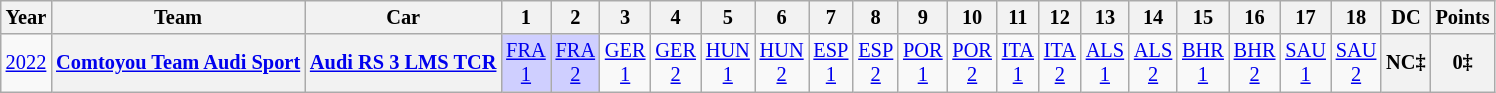<table class="wikitable" style="text-align:center; font-size:85%">
<tr>
<th>Year</th>
<th>Team</th>
<th>Car</th>
<th>1</th>
<th>2</th>
<th>3</th>
<th>4</th>
<th>5</th>
<th>6</th>
<th>7</th>
<th>8</th>
<th>9</th>
<th>10</th>
<th>11</th>
<th>12</th>
<th>13</th>
<th>14</th>
<th>15</th>
<th>16</th>
<th>17</th>
<th>18</th>
<th>DC</th>
<th>Points</th>
</tr>
<tr>
<td><a href='#'>2022</a></td>
<th><a href='#'>Comtoyou Team Audi Sport</a></th>
<th><a href='#'>Audi RS 3 LMS TCR</a></th>
<td style="background:#CFCFFF;"><a href='#'>FRA<br>1</a><br></td>
<td style="background:#CFCFFF;"><a href='#'>FRA<br>2</a><br></td>
<td><a href='#'>GER<br>1</a></td>
<td><a href='#'>GER<br>2</a></td>
<td><a href='#'>HUN<br>1</a></td>
<td><a href='#'>HUN<br>2</a></td>
<td><a href='#'>ESP<br>1</a></td>
<td><a href='#'>ESP<br>2</a></td>
<td><a href='#'>POR<br>1</a></td>
<td><a href='#'>POR<br>2</a></td>
<td><a href='#'>ITA<br>1</a></td>
<td><a href='#'>ITA<br>2</a></td>
<td><a href='#'>ALS<br>1</a></td>
<td><a href='#'>ALS<br>2</a></td>
<td><a href='#'>BHR<br>1</a></td>
<td><a href='#'>BHR<br>2</a></td>
<td><a href='#'>SAU<br>1</a></td>
<td><a href='#'>SAU<br>2</a></td>
<th>NC‡</th>
<th>0‡</th>
</tr>
</table>
